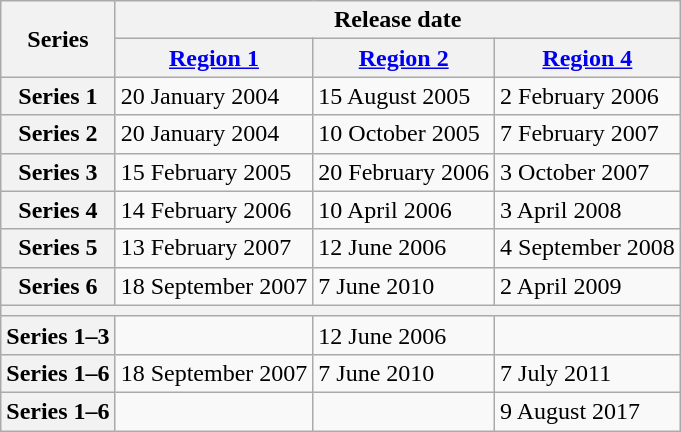<table class="wikitable"|>
<tr>
<th rowspan="2">Series</th>
<th colspan="3">Release date</th>
</tr>
<tr>
<th><a href='#'>Region 1</a></th>
<th><a href='#'>Region 2</a></th>
<th><a href='#'>Region 4</a></th>
</tr>
<tr>
<th scope="row">Series 1</th>
<td>20 January 2004</td>
<td>15 August 2005</td>
<td>2 February 2006</td>
</tr>
<tr>
<th scope="row">Series 2</th>
<td>20 January 2004</td>
<td>10 October 2005</td>
<td>7 February 2007</td>
</tr>
<tr>
<th scope="row">Series 3</th>
<td>15 February 2005</td>
<td>20 February 2006</td>
<td>3 October 2007</td>
</tr>
<tr>
<th scope="row">Series 4</th>
<td>14 February 2006</td>
<td>10 April 2006</td>
<td>3 April 2008</td>
</tr>
<tr>
<th scope="row">Series 5</th>
<td>13 February 2007</td>
<td>12 June 2006</td>
<td>4 September 2008</td>
</tr>
<tr>
<th scope="row">Series 6</th>
<td>18 September 2007</td>
<td>7 June 2010</td>
<td>2 April 2009</td>
</tr>
<tr>
<th colspan="4"></th>
</tr>
<tr>
<th scope="row">Series 1–3</th>
<td></td>
<td>12 June 2006</td>
<td></td>
</tr>
<tr>
<th scope="row">Series 1–6</th>
<td>18 September 2007</td>
<td>7 June 2010</td>
<td>7 July 2011</td>
</tr>
<tr>
<th scope="row">Series 1–6 </th>
<td></td>
<td></td>
<td>9 August 2017</td>
</tr>
</table>
